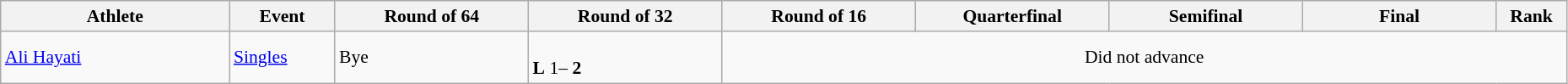<table class="wikitable" width="98%" style="text-align:left; font-size:90%">
<tr>
<th width="13%">Athlete</th>
<th width="6%">Event</th>
<th width="11%">Round of 64</th>
<th width="11%">Round of 32</th>
<th width="11%">Round of 16</th>
<th width="11%">Quarterfinal</th>
<th width="11%">Semifinal</th>
<th width="11%">Final</th>
<th width="4%">Rank</th>
</tr>
<tr>
<td><a href='#'>Ali Hayati</a></td>
<td><a href='#'>Singles</a></td>
<td>Bye</td>
<td><br><strong>L</strong> 1– <strong>2</strong></td>
<td colspan="5" align=center>Did not advance</td>
</tr>
</table>
